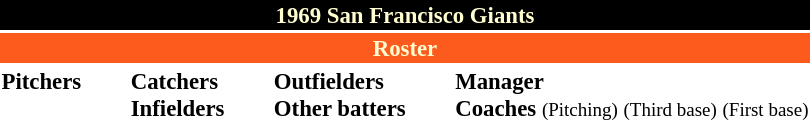<table class="toccolours" style="font-size: 95%;">
<tr>
<th colspan="10" style="background-color: black; color: #FFFDD0; text-align: center;">1969 San Francisco Giants</th>
</tr>
<tr>
<td colspan="10" style="background-color: #fd5a1e; color: #FFFDD0; text-align: center;"><strong>Roster</strong></td>
</tr>
<tr>
<td valign="top"><strong>Pitchers</strong><br>












</td>
<td width="25px"></td>
<td valign="top"><strong>Catchers</strong><br>




<strong>Infielders</strong>








</td>
<td width="25px"></td>
<td valign="top"><strong>Outfielders</strong><br>







<strong>Other batters</strong>
</td>
<td width="25px"></td>
<td valign="top"><strong>Manager</strong><br>
<strong>Coaches</strong>
 <small>(Pitching)</small>
 <small>(Third base)</small>
 <small>(First base)</small></td>
</tr>
<tr>
</tr>
</table>
